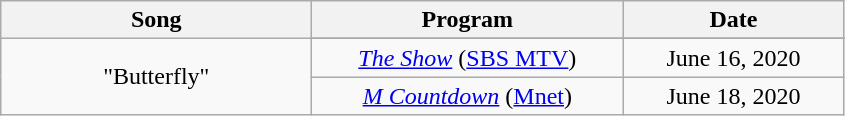<table class="wikitable" style="text-align:center">
<tr>
<th width="200">Song</th>
<th width="200">Program</th>
<th width="140">Date</th>
</tr>
<tr>
<td rowspan="3">"Butterfly"</td>
</tr>
<tr>
<td><em><a href='#'>The Show</a></em> (<a href='#'>SBS MTV</a>)</td>
<td>June 16, 2020</td>
</tr>
<tr>
<td><em><a href='#'>M Countdown</a></em> (<a href='#'>Mnet</a>)</td>
<td>June 18, 2020</td>
</tr>
</table>
